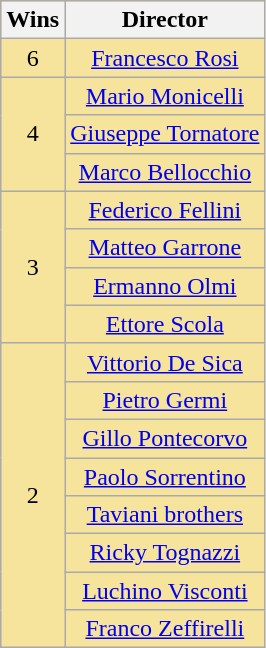<table class="wikitable" rowspan=2 cellpadding="4" style="text-align: center; border:1; background: #f6e39c">
<tr>
<th scope="col" width="16">Wins</th>
<th scope="col" align="center">Director</th>
</tr>
<tr>
<td style="text-align:center;">6</td>
<td><a href='#'>Francesco Rosi</a></td>
</tr>
<tr>
<td rowspan=3 style="text-align:center;">4</td>
<td><a href='#'>Mario Monicelli</a></td>
</tr>
<tr>
<td><a href='#'>Giuseppe Tornatore</a></td>
</tr>
<tr>
<td><a href='#'>Marco Bellocchio</a></td>
</tr>
<tr>
<td rowspan=4 style="text-align:center;">3</td>
<td><a href='#'>Federico Fellini</a></td>
</tr>
<tr>
<td><a href='#'>Matteo Garrone</a></td>
</tr>
<tr>
<td><a href='#'>Ermanno Olmi</a></td>
</tr>
<tr>
<td><a href='#'>Ettore Scola</a></td>
</tr>
<tr>
<td rowspan=8 style="text-align:center;">2</td>
<td><a href='#'>Vittorio De Sica</a></td>
</tr>
<tr>
<td><a href='#'>Pietro Germi</a></td>
</tr>
<tr>
<td><a href='#'>Gillo Pontecorvo</a></td>
</tr>
<tr>
<td><a href='#'>Paolo Sorrentino</a></td>
</tr>
<tr>
<td><a href='#'>Taviani brothers</a></td>
</tr>
<tr>
<td><a href='#'>Ricky Tognazzi</a></td>
</tr>
<tr>
<td><a href='#'>Luchino Visconti</a></td>
</tr>
<tr>
<td><a href='#'>Franco Zeffirelli</a></td>
</tr>
</table>
